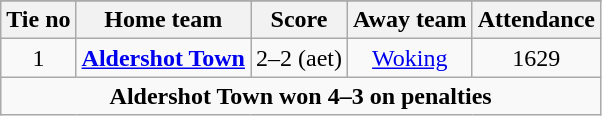<table border=0 cellpadding=0 cellspacing=0>
<tr>
<td valign="top"><br><table class="wikitable" style="text-align: center">
<tr>
</tr>
<tr>
<th>Tie no</th>
<th>Home team</th>
<th>Score</th>
<th>Away team</th>
<th>Attendance</th>
</tr>
<tr>
<td>1</td>
<td><strong><a href='#'>Aldershot Town</a></strong></td>
<td>2–2 (aet)</td>
<td><a href='#'>Woking</a></td>
<td>1629</td>
</tr>
<tr>
<td colspan=5><strong>Aldershot Town won 4–3 on penalties</strong></td>
</tr>
</table>
</td>
</tr>
</table>
